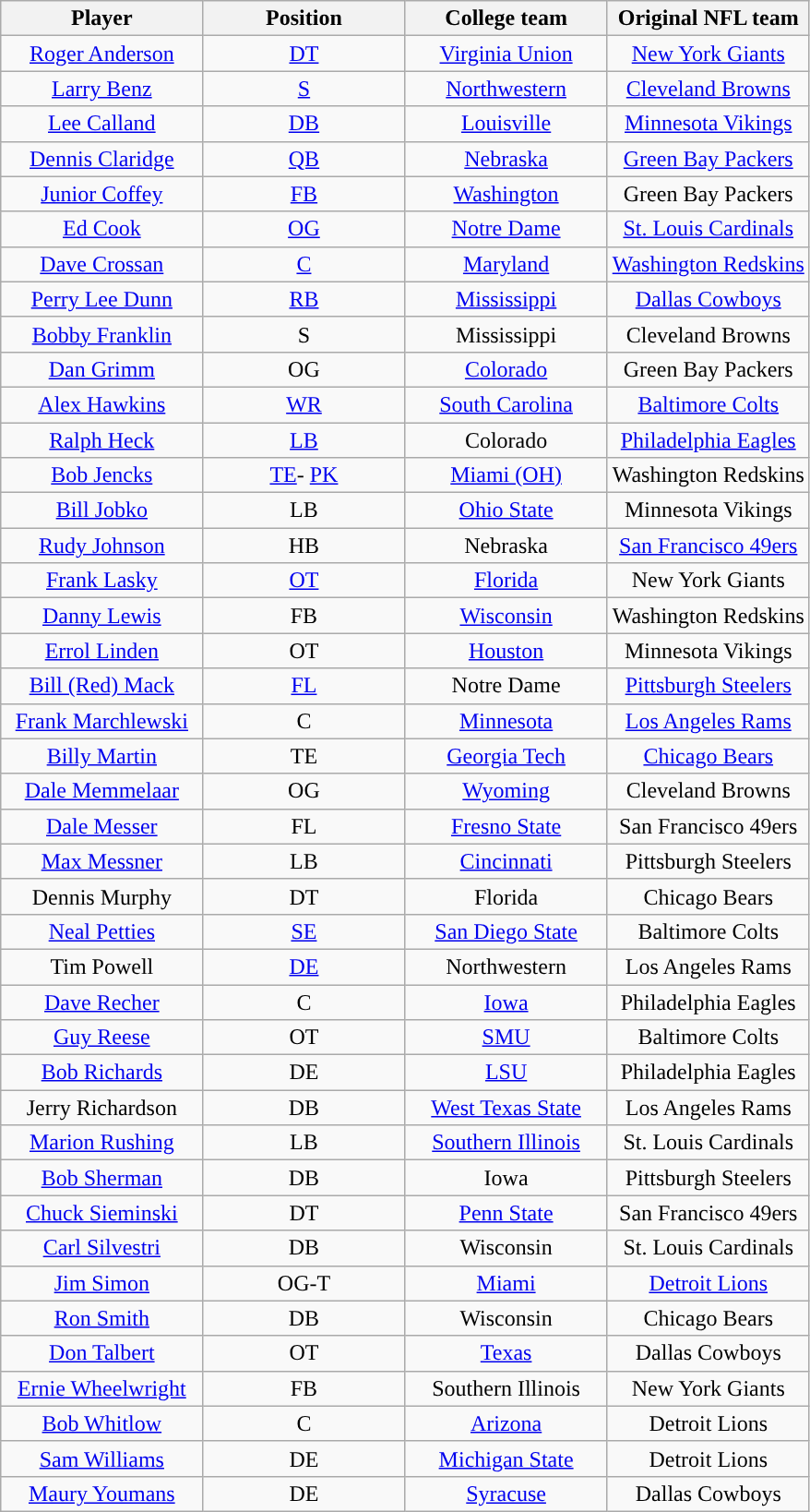<table class="wikitable sortable sortable" style="text-align:center">
<tr>
<th width=25%>Player</th>
<th width=25%>Position</th>
<th width=25%>College team</th>
<th width=25%>Original NFL team</th>
</tr>
<tr>
<td><a href='#'>Roger Anderson</a></td>
<td><a href='#'>DT</a></td>
<td><a href='#'>Virginia Union</a></td>
<td><a href='#'>New York Giants</a></td>
</tr>
<tr>
<td><a href='#'>Larry Benz</a></td>
<td><a href='#'>S</a></td>
<td><a href='#'>Northwestern</a></td>
<td><a href='#'>Cleveland Browns</a></td>
</tr>
<tr>
<td><a href='#'>Lee Calland</a></td>
<td><a href='#'>DB</a></td>
<td><a href='#'>Louisville</a></td>
<td><a href='#'>Minnesota Vikings</a></td>
</tr>
<tr>
<td><a href='#'>Dennis Claridge</a></td>
<td><a href='#'>QB</a></td>
<td><a href='#'>Nebraska</a></td>
<td><a href='#'>Green Bay Packers</a></td>
</tr>
<tr>
<td><a href='#'>Junior Coffey</a></td>
<td><a href='#'>FB</a></td>
<td><a href='#'>Washington</a></td>
<td>Green Bay Packers</td>
</tr>
<tr>
<td><a href='#'>Ed Cook</a></td>
<td><a href='#'>OG</a></td>
<td><a href='#'>Notre Dame</a></td>
<td><a href='#'>St. Louis Cardinals</a></td>
</tr>
<tr>
<td><a href='#'>Dave Crossan</a></td>
<td><a href='#'>C</a></td>
<td><a href='#'>Maryland</a></td>
<td><a href='#'>Washington Redskins</a></td>
</tr>
<tr>
<td><a href='#'>Perry Lee Dunn</a></td>
<td><a href='#'>RB</a></td>
<td><a href='#'>Mississippi</a></td>
<td><a href='#'>Dallas Cowboys</a></td>
</tr>
<tr>
<td><a href='#'>Bobby Franklin</a></td>
<td>S</td>
<td>Mississippi</td>
<td>Cleveland Browns</td>
</tr>
<tr>
<td><a href='#'>Dan Grimm</a></td>
<td>OG</td>
<td><a href='#'>Colorado</a></td>
<td>Green Bay Packers</td>
</tr>
<tr>
<td><a href='#'>Alex Hawkins</a></td>
<td><a href='#'>WR</a></td>
<td><a href='#'>South Carolina</a></td>
<td><a href='#'>Baltimore Colts</a></td>
</tr>
<tr>
<td><a href='#'>Ralph Heck</a></td>
<td><a href='#'>LB</a></td>
<td>Colorado</td>
<td><a href='#'>Philadelphia Eagles</a></td>
</tr>
<tr>
<td><a href='#'>Bob Jencks</a></td>
<td><a href='#'>TE</a>- <a href='#'>PK</a></td>
<td><a href='#'>Miami (OH)</a></td>
<td>Washington Redskins</td>
</tr>
<tr>
<td><a href='#'>Bill Jobko</a></td>
<td>LB</td>
<td><a href='#'>Ohio State</a></td>
<td>Minnesota Vikings</td>
</tr>
<tr>
<td><a href='#'>Rudy Johnson</a></td>
<td>HB</td>
<td>Nebraska</td>
<td><a href='#'>San Francisco 49ers</a></td>
</tr>
<tr>
<td><a href='#'>Frank Lasky</a></td>
<td><a href='#'>OT</a></td>
<td><a href='#'>Florida</a></td>
<td>New York Giants</td>
</tr>
<tr>
<td><a href='#'>Danny Lewis</a></td>
<td>FB</td>
<td><a href='#'>Wisconsin</a></td>
<td>Washington Redskins</td>
</tr>
<tr>
<td><a href='#'>Errol Linden</a></td>
<td>OT</td>
<td><a href='#'>Houston</a></td>
<td>Minnesota Vikings</td>
</tr>
<tr>
<td><a href='#'>Bill (Red) Mack</a></td>
<td><a href='#'>FL</a></td>
<td>Notre Dame</td>
<td><a href='#'>Pittsburgh Steelers</a></td>
</tr>
<tr>
<td><a href='#'>Frank Marchlewski</a></td>
<td>C</td>
<td><a href='#'>Minnesota</a></td>
<td><a href='#'>Los Angeles Rams</a></td>
</tr>
<tr>
<td><a href='#'>Billy Martin</a></td>
<td>TE</td>
<td><a href='#'>Georgia Tech</a></td>
<td><a href='#'>Chicago Bears</a></td>
</tr>
<tr>
<td><a href='#'>Dale Memmelaar</a></td>
<td>OG</td>
<td><a href='#'>Wyoming</a></td>
<td>Cleveland Browns</td>
</tr>
<tr>
<td><a href='#'>Dale Messer</a></td>
<td>FL</td>
<td><a href='#'>Fresno State</a></td>
<td>San Francisco 49ers</td>
</tr>
<tr>
<td><a href='#'>Max Messner</a></td>
<td>LB</td>
<td><a href='#'>Cincinnati</a></td>
<td>Pittsburgh Steelers</td>
</tr>
<tr>
<td>Dennis Murphy</td>
<td>DT</td>
<td>Florida</td>
<td>Chicago Bears</td>
</tr>
<tr>
<td><a href='#'>Neal Petties</a></td>
<td><a href='#'>SE</a></td>
<td><a href='#'>San Diego State</a></td>
<td>Baltimore Colts</td>
</tr>
<tr>
<td>Tim Powell</td>
<td><a href='#'>DE</a></td>
<td>Northwestern</td>
<td>Los Angeles Rams</td>
</tr>
<tr>
<td><a href='#'>Dave Recher</a></td>
<td>C</td>
<td><a href='#'>Iowa</a></td>
<td>Philadelphia Eagles</td>
</tr>
<tr>
<td><a href='#'>Guy Reese</a></td>
<td>OT</td>
<td><a href='#'>SMU</a></td>
<td>Baltimore Colts</td>
</tr>
<tr>
<td><a href='#'>Bob Richards</a></td>
<td>DE</td>
<td><a href='#'>LSU</a></td>
<td>Philadelphia Eagles</td>
</tr>
<tr>
<td>Jerry Richardson</td>
<td>DB</td>
<td><a href='#'>West Texas State</a></td>
<td>Los Angeles Rams</td>
</tr>
<tr>
<td><a href='#'>Marion Rushing</a></td>
<td>LB</td>
<td><a href='#'>Southern Illinois</a></td>
<td>St. Louis Cardinals</td>
</tr>
<tr>
<td><a href='#'>Bob Sherman</a></td>
<td>DB</td>
<td>Iowa</td>
<td>Pittsburgh Steelers</td>
</tr>
<tr>
<td><a href='#'>Chuck Sieminski</a></td>
<td>DT</td>
<td><a href='#'>Penn State</a></td>
<td>San Francisco 49ers</td>
</tr>
<tr>
<td><a href='#'>Carl Silvestri</a></td>
<td>DB</td>
<td>Wisconsin</td>
<td>St. Louis Cardinals</td>
</tr>
<tr>
<td><a href='#'>Jim Simon</a></td>
<td>OG-T</td>
<td><a href='#'>Miami</a></td>
<td><a href='#'>Detroit Lions</a></td>
</tr>
<tr>
<td><a href='#'>Ron Smith</a></td>
<td>DB</td>
<td>Wisconsin</td>
<td>Chicago Bears</td>
</tr>
<tr>
<td><a href='#'>Don Talbert</a></td>
<td>OT</td>
<td><a href='#'>Texas</a></td>
<td>Dallas Cowboys</td>
</tr>
<tr>
<td><a href='#'>Ernie Wheelwright</a></td>
<td>FB</td>
<td>Southern Illinois</td>
<td>New York Giants</td>
</tr>
<tr>
<td><a href='#'>Bob Whitlow</a></td>
<td>C</td>
<td><a href='#'>Arizona</a></td>
<td>Detroit Lions</td>
</tr>
<tr>
<td><a href='#'>Sam Williams</a></td>
<td>DE</td>
<td><a href='#'>Michigan State</a></td>
<td>Detroit Lions</td>
</tr>
<tr>
<td><a href='#'>Maury Youmans</a></td>
<td>DE</td>
<td><a href='#'>Syracuse</a></td>
<td>Dallas Cowboys</td>
</tr>
</table>
